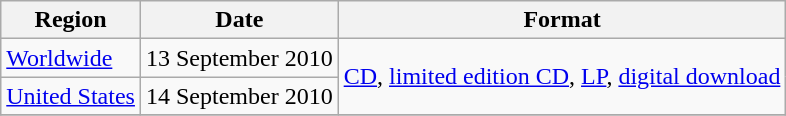<table class="wikitable">
<tr>
<th>Region</th>
<th>Date</th>
<th>Format</th>
</tr>
<tr>
<td><a href='#'>Worldwide</a></td>
<td rowspan=1>13 September 2010</td>
<td rowspan=2><a href='#'>CD</a>, <a href='#'>limited edition CD</a>, <a href='#'>LP</a>, <a href='#'>digital download</a></td>
</tr>
<tr>
<td><a href='#'>United States</a></td>
<td>14 September 2010</td>
</tr>
<tr>
</tr>
</table>
